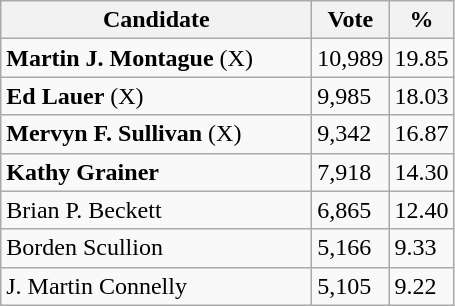<table class="wikitable">
<tr>
<th bgcolor="#DDDDFF" width="200px">Candidate</th>
<th bgcolor="#DDDDFF">Vote</th>
<th bgcolor="#DDDDFF">%</th>
</tr>
<tr>
<td><strong>Martin J. Montague</strong> (X)</td>
<td>10,989</td>
<td>19.85</td>
</tr>
<tr>
<td><strong>Ed Lauer</strong> (X)</td>
<td>9,985</td>
<td>18.03</td>
</tr>
<tr>
<td><strong>Mervyn F. Sullivan</strong> (X)</td>
<td>9,342</td>
<td>16.87</td>
</tr>
<tr>
<td><strong>Kathy Grainer</strong></td>
<td>7,918</td>
<td>14.30</td>
</tr>
<tr>
<td>Brian P. Beckett</td>
<td>6,865</td>
<td>12.40</td>
</tr>
<tr>
<td>Borden Scullion</td>
<td>5,166</td>
<td>9.33</td>
</tr>
<tr>
<td>J. Martin Connelly</td>
<td>5,105</td>
<td>9.22</td>
</tr>
</table>
